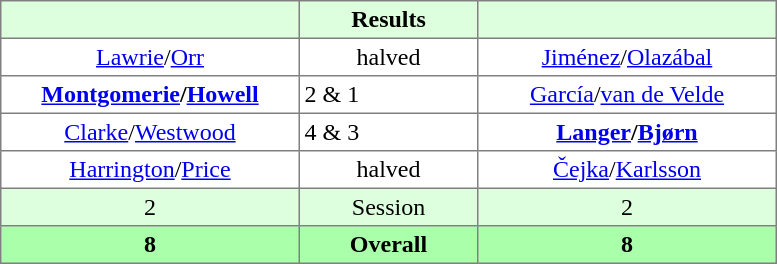<table border="1" cellpadding="3" style="border-collapse:collapse; text-align:center;">
<tr style="background:#ddffdd;">
<th style="width:12em;"> </th>
<th style="width:7em;">Results</th>
<th style="width:12em;"></th>
</tr>
<tr>
<td><a href='#'>Lawrie</a>/<a href='#'>Orr</a></td>
<td>halved</td>
<td><a href='#'>Jiménez</a>/<a href='#'>Olazábal</a></td>
</tr>
<tr>
<td><strong><a href='#'>Montgomerie</a>/<a href='#'>Howell</a></strong></td>
<td align=left> 2 & 1</td>
<td><a href='#'>García</a>/<a href='#'>van de Velde</a></td>
</tr>
<tr>
<td><a href='#'>Clarke</a>/<a href='#'>Westwood</a></td>
<td align=left> 4 & 3</td>
<td><strong><a href='#'>Langer</a>/<a href='#'>Bjørn</a></strong></td>
</tr>
<tr>
<td><a href='#'>Harrington</a>/<a href='#'>Price</a></td>
<td>halved</td>
<td><a href='#'>Čejka</a>/<a href='#'>Karlsson</a></td>
</tr>
<tr style="background:#ddffdd;">
<td>2</td>
<td>Session</td>
<td>2</td>
</tr>
<tr style="background:#aaffaa;">
<th>8</th>
<th>Overall</th>
<th>8</th>
</tr>
</table>
